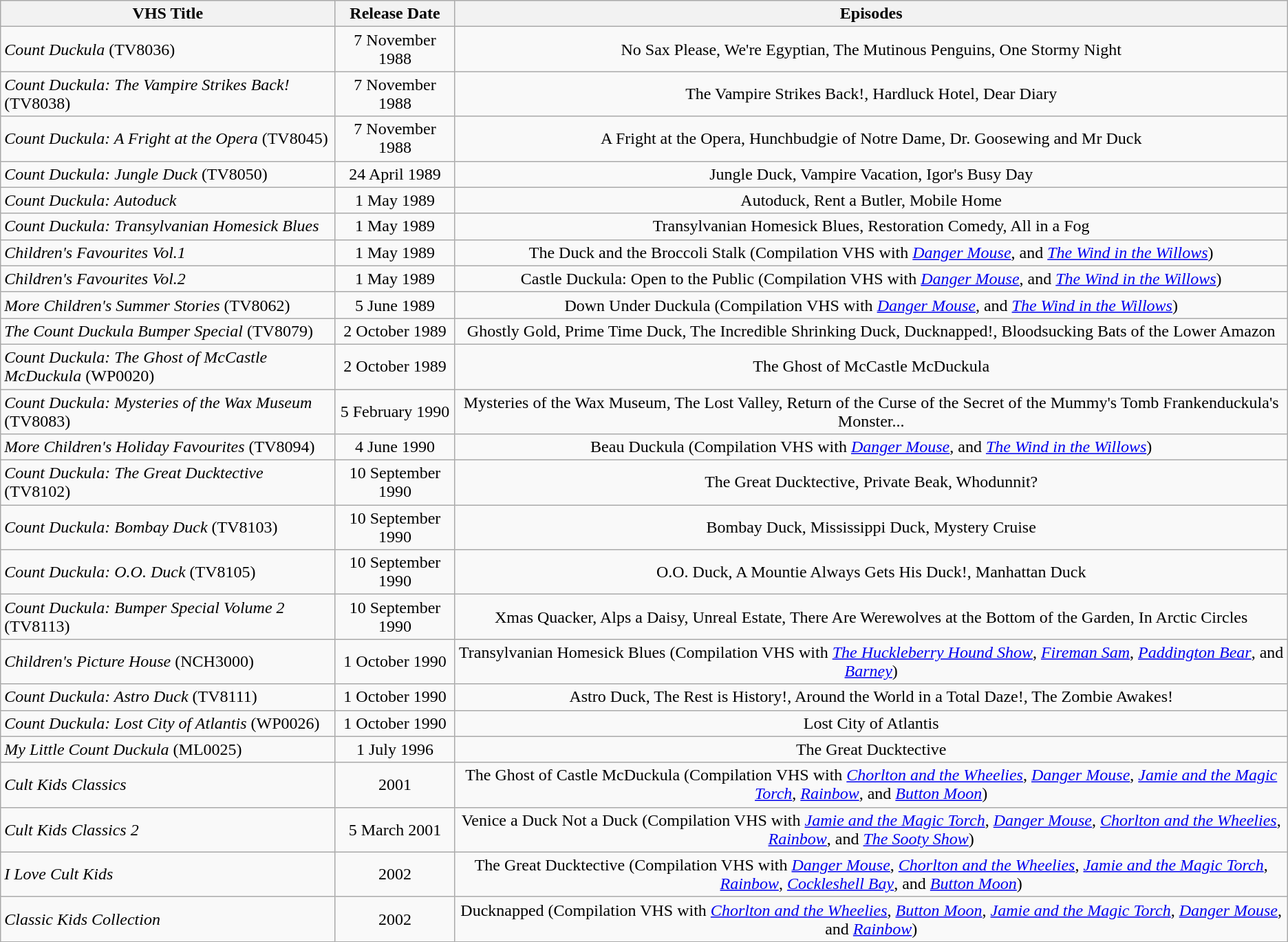<table class="wikitable">
<tr>
<th>VHS Title</th>
<th>Release Date</th>
<th>Episodes</th>
</tr>
<tr>
<td><em>Count Duckula</em> (TV8036)</td>
<td align="center">7 November 1988</td>
<td align="center">No Sax Please, We're Egyptian, The Mutinous Penguins, One Stormy Night</td>
</tr>
<tr>
<td><em>Count Duckula: The Vampire Strikes Back!</em> (TV8038)</td>
<td align="center">7 November 1988</td>
<td align="center">The Vampire Strikes Back!, Hardluck Hotel, Dear Diary</td>
</tr>
<tr>
<td><em>Count Duckula: A Fright at the Opera</em> (TV8045)</td>
<td align="center">7 November 1988</td>
<td align="center">A Fright at the Opera, Hunchbudgie of Notre Dame, Dr. Goosewing and Mr Duck</td>
</tr>
<tr>
<td><em>Count Duckula: Jungle Duck</em> (TV8050)</td>
<td align="center">24 April 1989</td>
<td align="center">Jungle Duck, Vampire Vacation, Igor's Busy Day</td>
</tr>
<tr>
<td><em>Count Duckula: Autoduck</em></td>
<td align="center">1 May 1989</td>
<td align="center">Autoduck, Rent a Butler, Mobile Home</td>
</tr>
<tr>
<td><em>Count Duckula: Transylvanian Homesick Blues</em></td>
<td align="center">1 May 1989</td>
<td align="center">Transylvanian Homesick Blues, Restoration Comedy, All in a Fog</td>
</tr>
<tr>
<td><em>Children's Favourites Vol.1</em></td>
<td align="center">1 May 1989</td>
<td align="center">The Duck and the Broccoli Stalk (Compilation VHS with <em><a href='#'>Danger Mouse</a></em>, and <em><a href='#'>The Wind in the Willows</a></em>)</td>
</tr>
<tr>
<td><em>Children's Favourites Vol.2</em></td>
<td align="center">1 May 1989</td>
<td align="center">Castle Duckula: Open to the Public (Compilation VHS with <em><a href='#'>Danger Mouse</a></em>, and <em><a href='#'>The Wind in the Willows</a></em>)</td>
</tr>
<tr>
<td><em>More Children's Summer Stories</em> (TV8062)</td>
<td align="center">5 June 1989</td>
<td align="center">Down Under Duckula (Compilation VHS with <em><a href='#'>Danger Mouse</a></em>, and <em><a href='#'>The Wind in the Willows</a></em>)</td>
</tr>
<tr>
<td><em>The Count Duckula Bumper Special</em> (TV8079)</td>
<td align="center">2 October 1989</td>
<td align="center">Ghostly Gold, Prime Time Duck, The Incredible Shrinking Duck, Ducknapped!, Bloodsucking Bats of the Lower Amazon</td>
</tr>
<tr>
<td><em>Count Duckula: The Ghost of McCastle McDuckula</em> (WP0020)</td>
<td align="center">2 October 1989</td>
<td align="center">The Ghost of McCastle McDuckula</td>
</tr>
<tr>
<td><em>Count Duckula: Mysteries of the Wax Museum</em> (TV8083)</td>
<td align="center">5 February 1990</td>
<td align="center">Mysteries of the Wax Museum, The Lost Valley, Return of the Curse of the Secret of the Mummy's Tomb Frankenduckula's Monster...</td>
</tr>
<tr>
<td><em>More Children's Holiday Favourites</em> (TV8094)</td>
<td align="center">4 June 1990</td>
<td align="center">Beau Duckula (Compilation VHS with <em><a href='#'>Danger Mouse</a></em>, and <em><a href='#'>The Wind in the Willows</a></em>)</td>
</tr>
<tr>
<td><em>Count Duckula: The Great Ducktective</em> (TV8102)</td>
<td align="center">10 September 1990</td>
<td align="center">The Great Ducktective, Private Beak, Whodunnit?</td>
</tr>
<tr>
<td><em>Count Duckula: Bombay Duck</em> (TV8103)</td>
<td align="center">10 September 1990</td>
<td align="center">Bombay Duck, Mississippi Duck, Mystery Cruise</td>
</tr>
<tr>
<td><em>Count Duckula: O.O. Duck</em> (TV8105)</td>
<td align="center">10 September 1990</td>
<td align="center">O.O. Duck, A Mountie Always Gets His Duck!, Manhattan Duck</td>
</tr>
<tr>
<td><em>Count Duckula: Bumper Special Volume 2</em> (TV8113)</td>
<td align="center">10 September 1990</td>
<td align="center">Xmas Quacker, Alps a Daisy, Unreal Estate, There Are Werewolves at the Bottom of the Garden, In Arctic Circles</td>
</tr>
<tr>
<td><em>Children's Picture House</em> (NCH3000)</td>
<td align="center">1 October 1990</td>
<td align="center">Transylvanian Homesick Blues (Compilation VHS with <em><a href='#'>The Huckleberry Hound Show</a></em>, <em><a href='#'>Fireman Sam</a></em>, <em><a href='#'>Paddington Bear</a></em>, and <em><a href='#'>Barney</a></em>)</td>
</tr>
<tr>
<td><em>Count Duckula: Astro Duck</em> (TV8111)</td>
<td align="center">1 October 1990</td>
<td align="center">Astro Duck, The Rest is History!, Around the World in a Total Daze!, The Zombie Awakes!</td>
</tr>
<tr>
<td><em>Count Duckula: Lost City of Atlantis</em> (WP0026)</td>
<td align="center">1 October 1990</td>
<td align="center">Lost City of Atlantis</td>
</tr>
<tr>
<td><em>My Little Count Duckula</em> (ML0025)</td>
<td align="center">1 July 1996</td>
<td align="center">The Great Ducktective</td>
</tr>
<tr>
<td><em>Cult Kids Classics</em></td>
<td align="center">2001</td>
<td align="center">The Ghost of Castle McDuckula (Compilation VHS with <em><a href='#'>Chorlton and the Wheelies</a></em>, <em><a href='#'>Danger Mouse</a></em>, <em><a href='#'>Jamie and the Magic Torch</a></em>, <em><a href='#'>Rainbow</a></em>, and <em><a href='#'>Button Moon</a></em>)</td>
</tr>
<tr>
<td><em>Cult Kids Classics 2</em></td>
<td align="center">5 March 2001</td>
<td align="center">Venice a Duck Not a Duck (Compilation VHS with <em><a href='#'>Jamie and the Magic Torch</a></em>, <em><a href='#'>Danger Mouse</a></em>, <em><a href='#'>Chorlton and the Wheelies</a></em>, <em><a href='#'>Rainbow</a></em>, and <em><a href='#'>The Sooty Show</a></em>)</td>
</tr>
<tr>
<td><em>I Love Cult Kids</em></td>
<td align="center">2002</td>
<td align="center">The Great Ducktective (Compilation VHS with <em><a href='#'>Danger Mouse</a></em>, <em><a href='#'>Chorlton and the Wheelies</a></em>, <em><a href='#'>Jamie and the Magic Torch</a></em>, <em><a href='#'>Rainbow</a></em>, <em><a href='#'>Cockleshell Bay</a></em>, and <em><a href='#'>Button Moon</a></em>)</td>
</tr>
<tr>
<td><em>Classic Kids Collection</em></td>
<td align="center">2002</td>
<td align="center">Ducknapped (Compilation VHS with <em><a href='#'>Chorlton and the Wheelies</a></em>, <em><a href='#'>Button Moon</a></em>, <em><a href='#'>Jamie and the Magic Torch</a></em>, <em><a href='#'>Danger Mouse</a></em>, and <em><a href='#'>Rainbow</a></em>)</td>
</tr>
</table>
